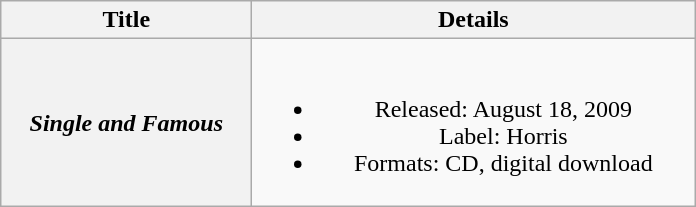<table class="wikitable plainrowheaders" style="text-align:center;">
<tr>
<th style="width:10em;">Title</th>
<th style="width:18em;">Details</th>
</tr>
<tr>
<th scope="row"><em>Single and Famous</em><br></th>
<td><br><ul><li>Released: August 18, 2009</li><li>Label: Horris</li><li>Formats: CD, digital download</li></ul></td>
</tr>
</table>
